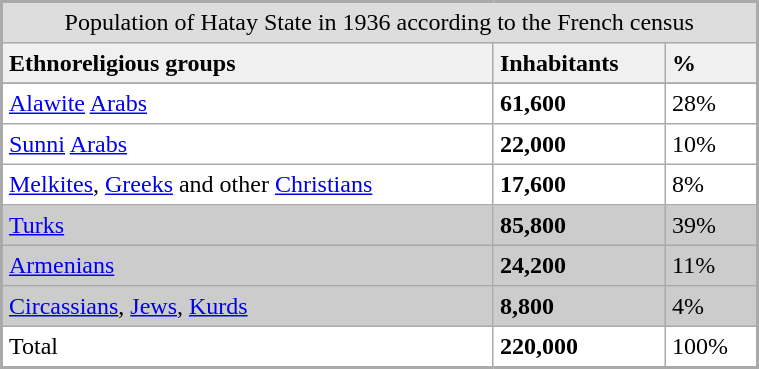<table cellpadding="4" cellspacing="0" width=40% align="center" rules="all" style="margin: 1em; background: #ffffff; border: 2px solid #aaa; font-size: 100%;">
<tr bgcolor=#DDDDDD>
<td colspan=7 align="center">Population of Hatay State in 1936 according to the French census</td>
</tr>
<tr bgcolor=#f0f0f0 align="left">
<th>Ethnoreligious groups</th>
<th>Inhabitants</th>
<th>%</th>
</tr>
<tr style="background:#ccc;">
</tr>
<tr>
<td><a href='#'>Alawite</a> <a href='#'>Arabs</a></td>
<td><strong>61,600</strong></td>
<td>28%</td>
</tr>
<tr>
<td><a href='#'>Sunni</a> <a href='#'>Arabs</a></td>
<td><strong>22,000</strong></td>
<td>10%</td>
</tr>
<tr>
<td><a href='#'>Melkites</a>, <a href='#'>Greeks</a> and other <a href='#'>Christians</a></td>
<td><strong>17,600</strong></td>
<td>8%</td>
</tr>
<tr style="background:#ccc;">
<td><a href='#'>Turks</a></td>
<td><strong>85,800</strong></td>
<td>39%</td>
</tr>
<tr style="background:#ccc;">
<td><a href='#'>Armenians</a></td>
<td><strong>24,200</strong></td>
<td>11%</td>
</tr>
<tr style="background:#ccc;">
<td><a href='#'>Circassians</a>, <a href='#'>Jews</a>, <a href='#'>Kurds</a></td>
<td><strong>8,800</strong></td>
<td>4%</td>
</tr>
<tr>
<td>Total</td>
<td><strong>220,000</strong></td>
<td>100%</td>
</tr>
<tr>
</tr>
</table>
